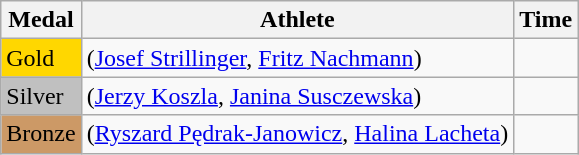<table class="wikitable">
<tr>
<th>Medal</th>
<th>Athlete</th>
<th>Time</th>
</tr>
<tr>
<td bgcolor="gold">Gold</td>
<td> (<a href='#'>Josef Strillinger</a>, <a href='#'>Fritz Nachmann</a>)</td>
<td></td>
</tr>
<tr>
<td bgcolor="silver">Silver</td>
<td> (<a href='#'>Jerzy Koszla</a>, <a href='#'>Janina Susczewska</a>)</td>
<td></td>
</tr>
<tr>
<td bgcolor="CC9966">Bronze</td>
<td> (<a href='#'>Ryszard Pędrak-Janowicz</a>, <a href='#'>Halina Lacheta</a>)</td>
<td></td>
</tr>
</table>
